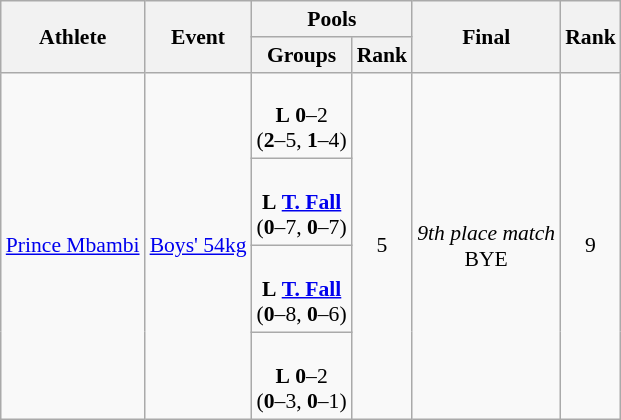<table class="wikitable" style="text-align:left; font-size:90%">
<tr>
<th rowspan="2">Athlete</th>
<th rowspan="2">Event</th>
<th colspan="2">Pools</th>
<th rowspan="2">Final</th>
<th rowspan="2">Rank</th>
</tr>
<tr>
<th>Groups</th>
<th>Rank</th>
</tr>
<tr>
<td rowspan="4"><a href='#'>Prince Mbambi</a></td>
<td rowspan="4"><a href='#'>Boys' 54kg</a></td>
<td align=center><br><strong>L</strong> <strong>0</strong>–2<br>(<strong>2</strong>–5, <strong>1</strong>–4)</td>
<td rowspan="4" align=center>5</td>
<td align=center rowspan=4><em>9th place match</em><br>BYE</td>
<td rowspan="4" align="center">9</td>
</tr>
<tr>
<td align=center><br><strong>L</strong> <strong><a href='#'>T. Fall</a></strong><br>(<strong>0</strong>–7, <strong>0</strong>–7)</td>
</tr>
<tr>
<td align=center><br><strong>L</strong> <strong><a href='#'>T. Fall</a></strong><br>(<strong>0</strong>–8, <strong>0</strong>–6)</td>
</tr>
<tr>
<td align=center><br><strong>L</strong> <strong>0</strong>–2<br>(<strong>0</strong>–3, <strong>0</strong>–1)</td>
</tr>
</table>
